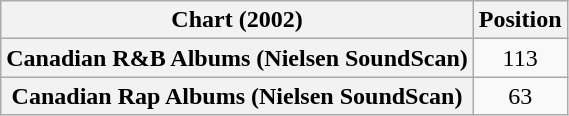<table class="wikitable plainrowheaders">
<tr>
<th>Chart (2002)</th>
<th>Position</th>
</tr>
<tr>
<th scope="row">Canadian R&B Albums (Nielsen SoundScan)</th>
<td style="text-align:center;">113</td>
</tr>
<tr>
<th scope="row">Canadian Rap Albums (Nielsen SoundScan)</th>
<td style="text-align:center;">63</td>
</tr>
</table>
